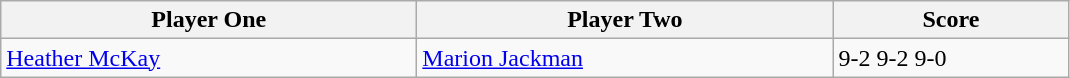<table class="wikitable">
<tr>
<th width=270>Player One</th>
<th width=270>Player Two</th>
<th width=150>Score</th>
</tr>
<tr>
<td> <a href='#'>Heather McKay</a></td>
<td> <a href='#'>Marion Jackman</a></td>
<td>9-2 9-2 9-0</td>
</tr>
</table>
